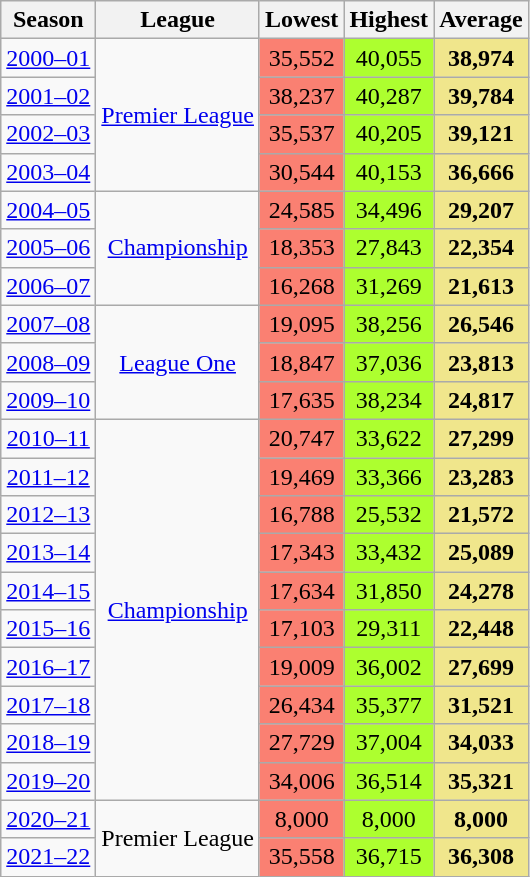<table class="wikitable" style="text-align: center">
<tr>
<th rowspan="1">Season</th>
<th rowspan="1">League</th>
<th rowspan="1">Lowest</th>
<th rowspan="1">Highest</th>
<th rowspan="1">Average</th>
</tr>
<tr>
<td><a href='#'>2000–01</a></td>
<td rowspan="4"><a href='#'>Premier League</a></td>
<td style="background:salmon">35,552</td>
<td style="background:greenyellow">40,055</td>
<td style="background:khaki"><strong>38,974</strong></td>
</tr>
<tr>
<td><a href='#'>2001–02</a></td>
<td style="background:salmon">38,237</td>
<td style="background:greenyellow">40,287</td>
<td style="background:khaki"><strong>39,784</strong></td>
</tr>
<tr>
<td><a href='#'>2002–03</a></td>
<td style="background:salmon">35,537</td>
<td style="background:greenyellow">40,205</td>
<td style="background:khaki"><strong>39,121</strong></td>
</tr>
<tr>
<td><a href='#'>2003–04</a></td>
<td style="background:salmon">30,544</td>
<td style="background:greenyellow">40,153</td>
<td style="background:khaki"><strong>36,666</strong></td>
</tr>
<tr>
<td><a href='#'>2004–05</a></td>
<td rowspan="3"><a href='#'>Championship</a></td>
<td style="background:salmon">24,585</td>
<td style="background:greenyellow">34,496</td>
<td style="background:khaki"><strong>29,207</strong></td>
</tr>
<tr>
<td><a href='#'>2005–06</a></td>
<td style="background:salmon">18,353</td>
<td style="background:greenyellow">27,843</td>
<td style="background:khaki"><strong>22,354</strong></td>
</tr>
<tr>
<td><a href='#'>2006–07</a></td>
<td style="background:salmon">16,268</td>
<td style="background:greenyellow">31,269</td>
<td style="background:khaki"><strong>21,613</strong></td>
</tr>
<tr>
<td><a href='#'>2007–08</a></td>
<td rowspan="3"><a href='#'>League One</a></td>
<td style="background:salmon">19,095</td>
<td style="background:greenyellow">38,256</td>
<td style="background:khaki"><strong>26,546</strong></td>
</tr>
<tr>
<td><a href='#'>2008–09</a></td>
<td style="background:salmon">18,847</td>
<td style="background:greenyellow">37,036</td>
<td style="background:khaki"><strong>23,813</strong></td>
</tr>
<tr>
<td><a href='#'>2009–10</a></td>
<td style="background:salmon">17,635</td>
<td style="background:greenyellow">38,234</td>
<td style="background:khaki"><strong>24,817</strong></td>
</tr>
<tr>
<td><a href='#'>2010–11</a></td>
<td rowspan="10"><a href='#'>Championship</a></td>
<td style="background:salmon">20,747</td>
<td style="background:greenyellow">33,622</td>
<td style="background:khaki"><strong>27,299</strong></td>
</tr>
<tr>
<td><a href='#'>2011–12</a></td>
<td style="background:salmon">19,469</td>
<td style="background:greenyellow">33,366</td>
<td style="background:khaki"><strong>23,283</strong></td>
</tr>
<tr>
<td><a href='#'>2012–13</a></td>
<td style="background:salmon">16,788</td>
<td style="background:greenyellow">25,532</td>
<td style="background:khaki"><strong>21,572</strong></td>
</tr>
<tr>
<td><a href='#'>2013–14</a></td>
<td style="background:salmon">17,343</td>
<td style="background:greenyellow">33,432</td>
<td style="background:khaki"><strong>25,089</strong></td>
</tr>
<tr>
<td><a href='#'>2014–15</a></td>
<td style="background:salmon">17,634</td>
<td style="background:greenyellow">31,850</td>
<td style="background:khaki"><strong>24,278</strong></td>
</tr>
<tr>
<td><a href='#'>2015–16</a></td>
<td style="background:salmon">17,103</td>
<td style="background:greenyellow">29,311</td>
<td style="background:khaki"><strong>22,448</strong></td>
</tr>
<tr>
<td><a href='#'>2016–17</a></td>
<td style="background:salmon">19,009</td>
<td style="background:greenyellow">36,002</td>
<td style="background:khaki"><strong>27,699</strong></td>
</tr>
<tr>
<td><a href='#'>2017–18</a></td>
<td style="background:salmon">26,434</td>
<td style="background:greenyellow">35,377</td>
<td style="background:khaki"><strong>31,521</strong></td>
</tr>
<tr>
<td><a href='#'>2018–19</a></td>
<td style="background:salmon">27,729</td>
<td style="background:greenyellow">37,004</td>
<td style="background:khaki"><strong>34,033</strong></td>
</tr>
<tr>
<td><a href='#'>2019–20</a></td>
<td style="background:salmon">34,006</td>
<td style="background:greenyellow">36,514</td>
<td style="background:khaki"><strong>35,321</strong></td>
</tr>
<tr>
<td><a href='#'>2020–21</a></td>
<td rowspan="2">Premier League</td>
<td style="background:salmon">8,000</td>
<td style="background:greenyellow">8,000</td>
<td style="background:khaki"><strong>8,000</strong></td>
</tr>
<tr>
<td><a href='#'>2021–22</a></td>
<td style="background:salmon">35,558</td>
<td style="background:greenyellow">36,715</td>
<td style="background:khaki"><strong>36,308</strong></td>
</tr>
</table>
